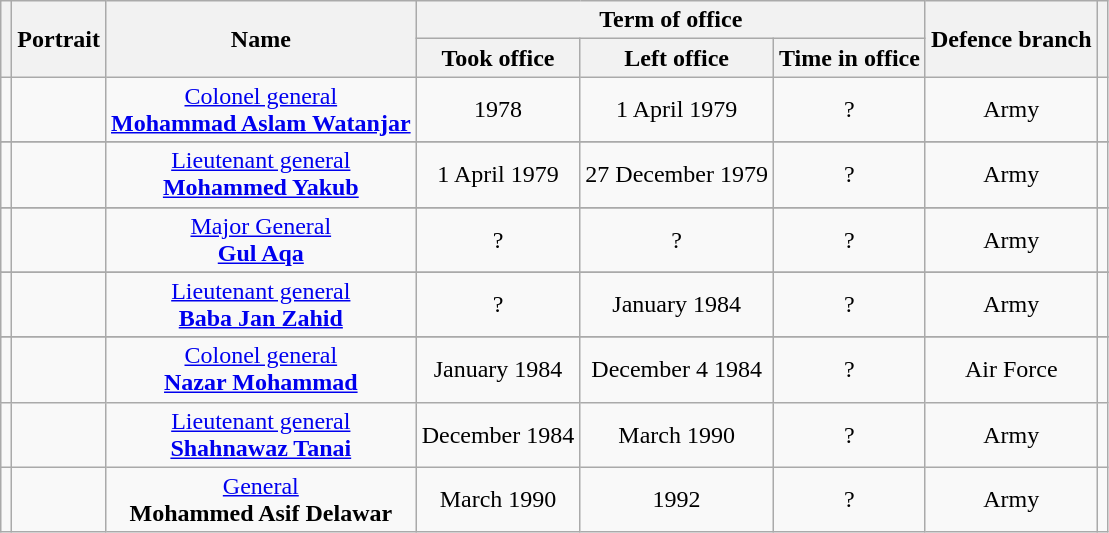<table class="wikitable" style="text-align:center">
<tr>
<th rowspan=2></th>
<th rowspan=2>Portrait</th>
<th rowspan=2>Name<br></th>
<th colspan=3>Term of office</th>
<th rowspan=2>Defence branch</th>
<th rowspan=2></th>
</tr>
<tr>
<th>Took office</th>
<th>Left office</th>
<th>Time in office</th>
</tr>
<tr>
<td></td>
<td></td>
<td><a href='#'>Colonel general</a><br><strong><a href='#'>Mohammad Aslam Watanjar</a></strong><br></td>
<td>1978</td>
<td>1 April 1979</td>
<td>?</td>
<td>Army</td>
<td></td>
</tr>
<tr>
</tr>
<tr>
<td></td>
<td></td>
<td><a href='#'>Lieutenant general</a><br><strong><a href='#'>Mohammed Yakub</a></strong><br></td>
<td>1 April 1979</td>
<td>27 December 1979</td>
<td>?</td>
<td>Army</td>
<td></td>
</tr>
<tr>
</tr>
<tr>
<td></td>
<td></td>
<td><a href='#'>Major General</a><br><strong><a href='#'>Gul Aqa</a></strong></td>
<td>?</td>
<td>?</td>
<td>?</td>
<td>Army</td>
<td></td>
</tr>
<tr>
</tr>
<tr>
<td></td>
<td></td>
<td><a href='#'>Lieutenant general</a><br><strong><a href='#'>Baba Jan Zahid</a></strong></td>
<td>?</td>
<td>January 1984</td>
<td>?</td>
<td>Army</td>
<td></td>
</tr>
<tr>
</tr>
<tr>
<td></td>
<td></td>
<td><a href='#'>Colonel general</a><br><strong><a href='#'>Nazar Mohammad</a></strong><br></td>
<td>January 1984</td>
<td>December 4 1984</td>
<td>?</td>
<td>Air Force</td>
<td></td>
</tr>
<tr>
<td></td>
<td></td>
<td><a href='#'>Lieutenant general</a><br><strong><a href='#'>Shahnawaz Tanai</a></strong><br></td>
<td>December 1984</td>
<td>March 1990</td>
<td>?</td>
<td>Army</td>
<td></td>
</tr>
<tr>
<td></td>
<td></td>
<td><a href='#'>General</a><br><strong>Mohammed Asif Delawar</strong></td>
<td>March 1990</td>
<td>1992</td>
<td>?</td>
<td>Army</td>
<td></td>
</tr>
</table>
